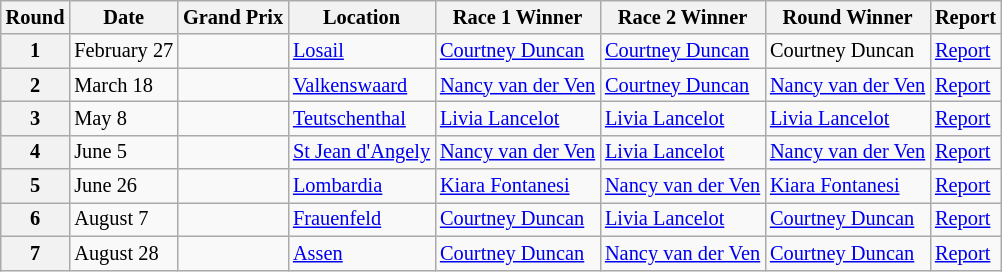<table class="wikitable" style="font-size: 85%;">
<tr>
<th>Round</th>
<th>Date</th>
<th>Grand Prix</th>
<th>Location</th>
<th>Race 1 Winner</th>
<th>Race 2 Winner</th>
<th>Round Winner</th>
<th>Report</th>
</tr>
<tr>
<th>1</th>
<td>February 27</td>
<td></td>
<td><a href='#'>Losail</a></td>
<td> <a href='#'>Courtney Duncan</a></td>
<td> <a href='#'>Courtney Duncan</a></td>
<td> Courtney Duncan</td>
<td><a href='#'>Report</a></td>
</tr>
<tr>
<th>2</th>
<td>March 18</td>
<td></td>
<td><a href='#'>Valkenswaard</a></td>
<td> <a href='#'>Nancy van der Ven</a></td>
<td><a href='#'>Courtney Duncan</a></td>
<td> <a href='#'>Nancy van der Ven</a></td>
<td><a href='#'>Report</a></td>
</tr>
<tr>
<th>3</th>
<td>May 8</td>
<td></td>
<td><a href='#'>Teutschenthal</a></td>
<td> <a href='#'>Livia Lancelot</a></td>
<td> <a href='#'>Livia Lancelot</a></td>
<td> <a href='#'>Livia Lancelot</a></td>
<td><a href='#'>Report</a></td>
</tr>
<tr>
<th>4</th>
<td>June 5</td>
<td></td>
<td><a href='#'>St Jean d'Angely</a></td>
<td> <a href='#'>Nancy van der Ven</a></td>
<td> <a href='#'>Livia Lancelot</a></td>
<td> <a href='#'>Nancy van der Ven</a></td>
<td><a href='#'>Report</a></td>
</tr>
<tr>
<th>5</th>
<td>June 26</td>
<td></td>
<td><a href='#'>Lombardia</a></td>
<td> <a href='#'>Kiara Fontanesi</a></td>
<td> <a href='#'>Nancy van der Ven</a></td>
<td> <a href='#'>Kiara Fontanesi</a></td>
<td><a href='#'>Report</a></td>
</tr>
<tr>
<th>6</th>
<td>August 7</td>
<td></td>
<td><a href='#'>Frauenfeld</a></td>
<td><a href='#'>Courtney Duncan</a></td>
<td> <a href='#'>Livia Lancelot</a></td>
<td><a href='#'>Courtney Duncan</a></td>
<td><a href='#'>Report</a></td>
</tr>
<tr>
<th>7</th>
<td>August 28</td>
<td></td>
<td><a href='#'>Assen</a></td>
<td><a href='#'>Courtney Duncan</a></td>
<td> <a href='#'>Nancy van der Ven</a></td>
<td><a href='#'>Courtney Duncan</a></td>
<td><a href='#'>Report</a></td>
</tr>
</table>
